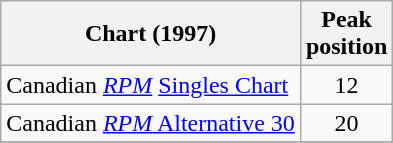<table class="wikitable">
<tr>
<th>Chart (1997)</th>
<th>Peak<br>position</th>
</tr>
<tr>
<td align="left">Canadian <em><a href='#'>RPM</a></em> <a href='#'>Singles Chart</a></td>
<td align="center">12</td>
</tr>
<tr>
<td align="left">Canadian <a href='#'><em>RPM</em> Alternative 30</a></td>
<td align="center">20</td>
</tr>
<tr>
</tr>
</table>
